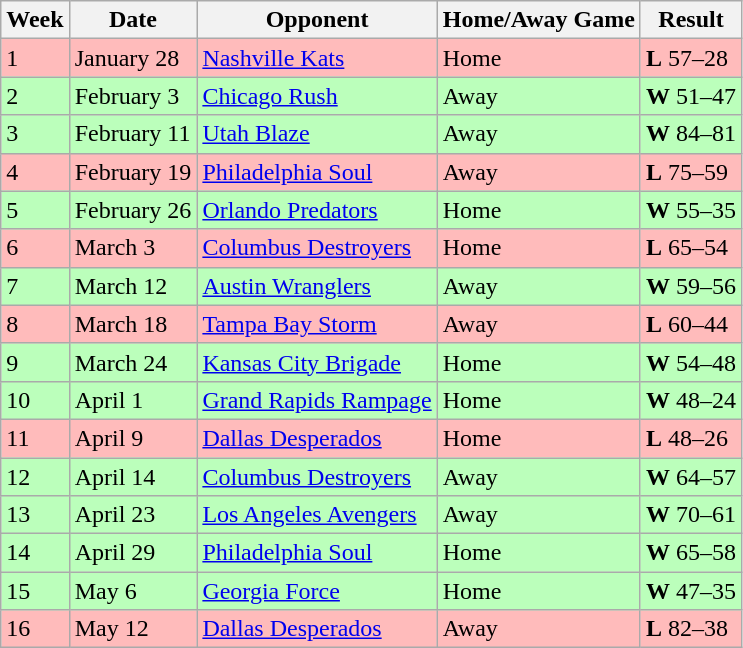<table class="wikitable">
<tr>
<th>Week</th>
<th>Date</th>
<th>Opponent</th>
<th>Home/Away Game</th>
<th>Result</th>
</tr>
<tr bgcolor="ffbbbb">
<td>1</td>
<td>January 28</td>
<td><a href='#'>Nashville Kats</a></td>
<td>Home</td>
<td><strong>L</strong> 57–28</td>
</tr>
<tr bgcolor="bbffbb">
<td>2</td>
<td>February 3</td>
<td><a href='#'>Chicago Rush</a></td>
<td>Away</td>
<td><strong>W</strong> 51–47</td>
</tr>
<tr bgcolor="bbffbb">
<td>3</td>
<td>February 11</td>
<td><a href='#'>Utah Blaze</a></td>
<td>Away</td>
<td><strong>W</strong> 84–81</td>
</tr>
<tr bgcolor="ffbbbb">
<td>4</td>
<td>February 19</td>
<td><a href='#'>Philadelphia Soul</a></td>
<td>Away</td>
<td><strong>L</strong> 75–59</td>
</tr>
<tr bgcolor="bbffbb">
<td>5</td>
<td>February 26</td>
<td><a href='#'>Orlando Predators</a></td>
<td>Home</td>
<td><strong>W</strong> 55–35</td>
</tr>
<tr bgcolor="ffbbbb">
<td>6</td>
<td>March 3</td>
<td><a href='#'>Columbus Destroyers</a></td>
<td>Home</td>
<td><strong>L</strong> 65–54</td>
</tr>
<tr bgcolor="bbffbb">
<td>7</td>
<td>March 12</td>
<td><a href='#'>Austin Wranglers</a></td>
<td>Away</td>
<td><strong>W</strong> 59–56</td>
</tr>
<tr bgcolor="ffbbbb">
<td>8</td>
<td>March 18</td>
<td><a href='#'>Tampa Bay Storm</a></td>
<td>Away</td>
<td><strong>L</strong> 60–44</td>
</tr>
<tr bgcolor="bbffbb">
<td>9</td>
<td>March 24</td>
<td><a href='#'>Kansas City Brigade</a></td>
<td>Home</td>
<td><strong>W</strong> 54–48</td>
</tr>
<tr bgcolor="bbffbb">
<td>10</td>
<td>April 1</td>
<td><a href='#'>Grand Rapids Rampage</a></td>
<td>Home</td>
<td><strong>W</strong> 48–24</td>
</tr>
<tr bgcolor="ffbbbb">
<td>11</td>
<td>April 9</td>
<td><a href='#'>Dallas Desperados</a></td>
<td>Home</td>
<td><strong>L</strong> 48–26</td>
</tr>
<tr bgcolor="bbffbb">
<td>12</td>
<td>April 14</td>
<td><a href='#'>Columbus Destroyers</a></td>
<td>Away</td>
<td><strong>W</strong> 64–57</td>
</tr>
<tr bgcolor="bbffbb">
<td>13</td>
<td>April 23</td>
<td><a href='#'>Los Angeles Avengers</a></td>
<td>Away</td>
<td><strong>W</strong> 70–61</td>
</tr>
<tr bgcolor="bbffbb">
<td>14</td>
<td>April 29</td>
<td><a href='#'>Philadelphia Soul</a></td>
<td>Home</td>
<td><strong>W</strong> 65–58</td>
</tr>
<tr bgcolor="bbffbb">
<td>15</td>
<td>May 6</td>
<td><a href='#'>Georgia Force</a></td>
<td>Home</td>
<td><strong>W</strong> 47–35</td>
</tr>
<tr bgcolor="ffbbbb">
<td>16</td>
<td>May 12</td>
<td><a href='#'>Dallas Desperados</a></td>
<td>Away</td>
<td><strong>L</strong> 82–38</td>
</tr>
</table>
